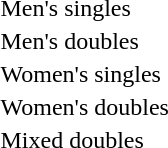<table>
<tr>
<td>Men's singles<br></td>
<td></td>
<td></td>
<td></td>
</tr>
<tr>
<td>Men's doubles<br></td>
<td></td>
<td></td>
<td></td>
</tr>
<tr>
<td>Women's singles<br></td>
<td></td>
<td></td>
<td></td>
</tr>
<tr>
<td>Women's doubles<br></td>
<td></td>
<td></td>
<td></td>
</tr>
<tr>
<td>Mixed doubles<br></td>
<td></td>
<td></td>
<td></td>
</tr>
</table>
